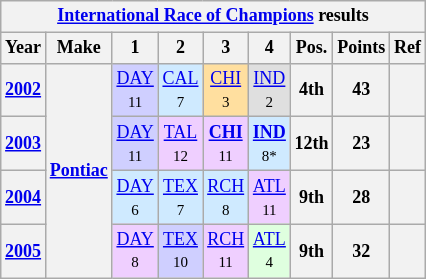<table class="wikitable" style="text-align:center; font-size:75%">
<tr>
<th colspan=9><a href='#'>International Race of Champions</a> results</th>
</tr>
<tr>
<th>Year</th>
<th>Make</th>
<th>1</th>
<th>2</th>
<th>3</th>
<th>4</th>
<th>Pos.</th>
<th>Points</th>
<th>Ref</th>
</tr>
<tr>
<th><a href='#'>2002</a></th>
<th rowspan=4><a href='#'>Pontiac</a></th>
<td style="background:#CFCFFF"><a href='#'>DAY</a><br><small>11</small></td>
<td style="background:#CFEAFF"><a href='#'>CAL</a><br><small>7</small></td>
<td style="background:#FFDF9F"><a href='#'>CHI</a><br><small>3</small></td>
<td style="background:#DFDFDF"><a href='#'>IND</a><br><small>2</small></td>
<th>4th</th>
<th>43</th>
<th></th>
</tr>
<tr>
<th><a href='#'>2003</a></th>
<td style="background:#CFCFFF"><a href='#'>DAY</a><br><small>11</small></td>
<td style="background:#EFCFFF"><a href='#'>TAL</a><br><small>12</small></td>
<td style="background:#EFCFFF"><strong><a href='#'>CHI</a></strong><br><small>11</small></td>
<td style="background:#CFEAFF"><strong><a href='#'>IND</a></strong><br><small>8*</small></td>
<th>12th</th>
<th>23</th>
<th></th>
</tr>
<tr>
<th><a href='#'>2004</a></th>
<td style="background:#CFEAFF"><a href='#'>DAY</a><br><small>6</small></td>
<td style="background:#CFEAFF"><a href='#'>TEX</a><br><small>7</small></td>
<td style="background:#CFEAFF"><a href='#'>RCH</a><br><small>8</small></td>
<td style="background:#EFCFFF"><a href='#'>ATL</a><br><small>11</small></td>
<th>9th</th>
<th>28</th>
<th></th>
</tr>
<tr>
<th><a href='#'>2005</a></th>
<td style="background:#EFCFFF"><a href='#'>DAY</a><br><small>8</small></td>
<td style="background:#CFCFFF"><a href='#'>TEX</a><br><small>10</small></td>
<td style="background:#EFCFFF"><a href='#'>RCH</a><br><small>11</small></td>
<td style="background:#DFFFDF"><a href='#'>ATL</a><br><small>4</small></td>
<th>9th</th>
<th>32</th>
<th></th>
</tr>
</table>
